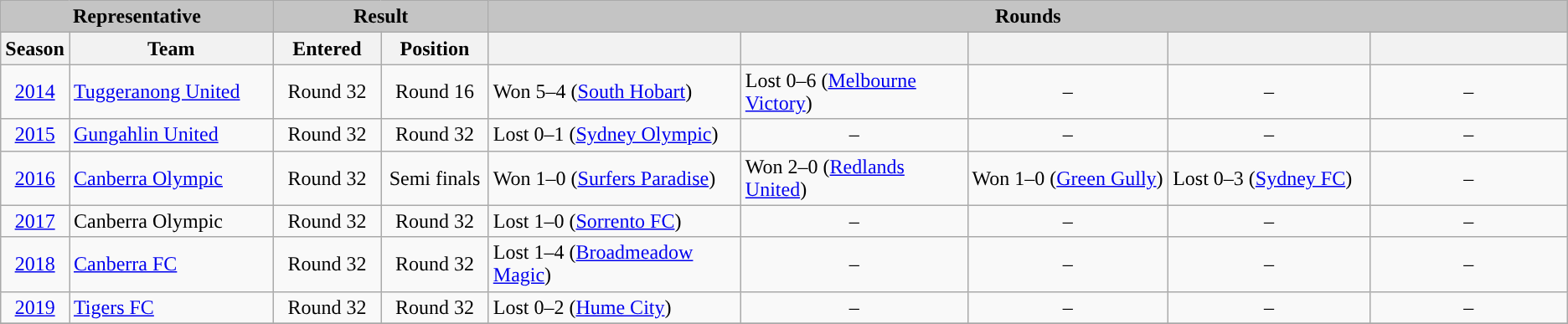<table class="wikitable" style="text-align: center">
<tr>
<th colspan="2" ; style="background: rgb(196,196,196)">Representative</th>
<th colspan="2" ; style="background: rgb(196,196,196)">Result</th>
<th colspan="5" ; style="background: rgb(196,196,196)">Rounds</th>
</tr>
<tr>
<th width="40px">Season</th>
<th width="160px">Team</th>
<th width="80px">Entered</th>
<th width="80px">Position</th>
<th width="200px"></th>
<th width="180px"></th>
<th width="160px"></th>
<th width="160px"></th>
<th width="160px"></th>
</tr>
<tr>
<td><a href='#'>2014</a></td>
<td align="left"><a href='#'>Tuggeranong United</a></td>
<td>Round 32</td>
<td>Round 16</td>
<td align="left">Won 5–4 (<a href='#'>South Hobart</a>)</td>
<td align="left">Lost 0–6 (<a href='#'>Melbourne Victory</a>)</td>
<td>–</td>
<td>–</td>
<td>–</td>
</tr>
<tr>
<td><a href='#'>2015</a></td>
<td align="left"><a href='#'>Gungahlin United</a></td>
<td>Round 32</td>
<td>Round 32</td>
<td align="left">Lost 0–1 (<a href='#'>Sydney Olympic</a>)</td>
<td>–</td>
<td>–</td>
<td>–</td>
<td>–</td>
</tr>
<tr>
<td><a href='#'>2016</a></td>
<td style="text-align:left;"><a href='#'>Canberra Olympic</a></td>
<td>Round 32</td>
<td>Semi finals</td>
<td align="left">Won 1–0 (<a href='#'>Surfers Paradise</a>)</td>
<td align="left">Won 2–0 (<a href='#'>Redlands United</a>)</td>
<td align="left">Won 1–0 (<a href='#'>Green Gully</a>)</td>
<td align="left">Lost 0–3 (<a href='#'>Sydney FC</a>)</td>
<td>–</td>
</tr>
<tr>
<td><a href='#'>2017</a></td>
<td style="text-align:left;">Canberra Olympic</td>
<td>Round 32</td>
<td>Round 32</td>
<td align="left">Lost 1–0 (<a href='#'>Sorrento FC</a>)</td>
<td>–</td>
<td>–</td>
<td>–</td>
<td>–</td>
</tr>
<tr>
<td><a href='#'>2018</a></td>
<td style="text-align:left;"><a href='#'>Canberra FC</a></td>
<td>Round 32</td>
<td>Round 32</td>
<td align="left">Lost 1–4 (<a href='#'>Broadmeadow Magic</a>)</td>
<td>–</td>
<td>–</td>
<td>–</td>
<td>–</td>
</tr>
<tr>
<td><a href='#'>2019</a></td>
<td style="text-align:left;"><a href='#'>Tigers FC</a></td>
<td>Round 32</td>
<td>Round 32</td>
<td align="left">Lost 0–2 (<a href='#'>Hume City</a>)</td>
<td>–</td>
<td>–</td>
<td>–</td>
<td>–</td>
</tr>
<tr>
</tr>
</table>
